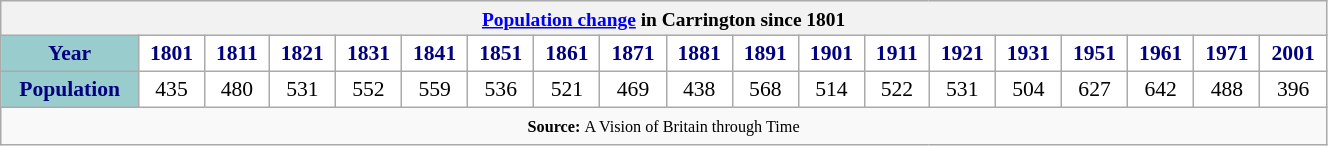<table class="wikitable" style="font-size:90%;width:70%;border:0px;text-align:center;line-height:120%;">
<tr>
<th colspan="19" style="text-align:center;font-size:90%;"><a href='#'>Population change</a> in Carrington since 1801</th>
</tr>
<tr>
<th style="background: #99CCCC; color: #000080" height="17">Year</th>
<th style="background: #FFFFFF; color:#000080;">1801</th>
<th style="background: #FFFFFF; color:#000080;">1811</th>
<th style="background: #FFFFFF; color:#000080;">1821</th>
<th style="background: #FFFFFF; color:#000080;">1831</th>
<th style="background: #FFFFFF; color:#000080;">1841</th>
<th style="background: #FFFFFF; color:#000080;">1851</th>
<th style="background: #FFFFFF; color:#000080;">1861</th>
<th style="background: #FFFFFF; color:#000080;">1871</th>
<th style="background: #FFFFFF; color:#000080;">1881</th>
<th style="background: #FFFFFF; color:#000080;">1891</th>
<th style="background: #FFFFFF; color:#000080;">1901</th>
<th style="background: #FFFFFF; color:#000080;">1911</th>
<th style="background: #FFFFFF; color:#000080;">1921</th>
<th style="background: #FFFFFF; color:#000080;">1931</th>
<th style="background: #FFFFFF; color:#000080;">1951</th>
<th style="background: #FFFFFF; color:#000080;">1961</th>
<th style="background: #FFFFFF; color:#000080;">1971</th>
<th style="background: #FFFFFF; color:#000080;">2001</th>
</tr>
<tr Align="center">
<th style="background: #99CCCC; color: #000080" height="17">Population</th>
<td style="background: #FFFFFF; color: black;">435</td>
<td style="background: #FFFFFF; color: black;">480</td>
<td style="background: #FFFFFF; color: black;">531</td>
<td style="background: #FFFFFF; color: black;">552</td>
<td style="background: #FFFFFF; color: black;">559</td>
<td style="background: #FFFFFF; color: black;">536</td>
<td style="background: #FFFFFF; color: black;">521</td>
<td style="background: #FFFFFF; color: black;">469</td>
<td style="background: #FFFFFF; color: black;">438</td>
<td style="background: #FFFFFF; color: black;">568</td>
<td style="background: #FFFFFF; color: black;">514</td>
<td style="background: #FFFFFF; color: black;">522</td>
<td style="background: #FFFFFF; color: black;">531</td>
<td style="background: #FFFFFF; color: black;">504</td>
<td style="background: #FFFFFF; color: black;">627</td>
<td style="background: #FFFFFF; color: black;">642</td>
<td style="background: #FFFFFF; color: black;">488</td>
<td style="background: #FFFFFF; color: black;">396</td>
</tr>
<tr>
<td colspan="19" style="text-align:center;font-size:90%;"><small><strong>Source: </strong>A Vision of Britain through Time</small></td>
</tr>
</table>
